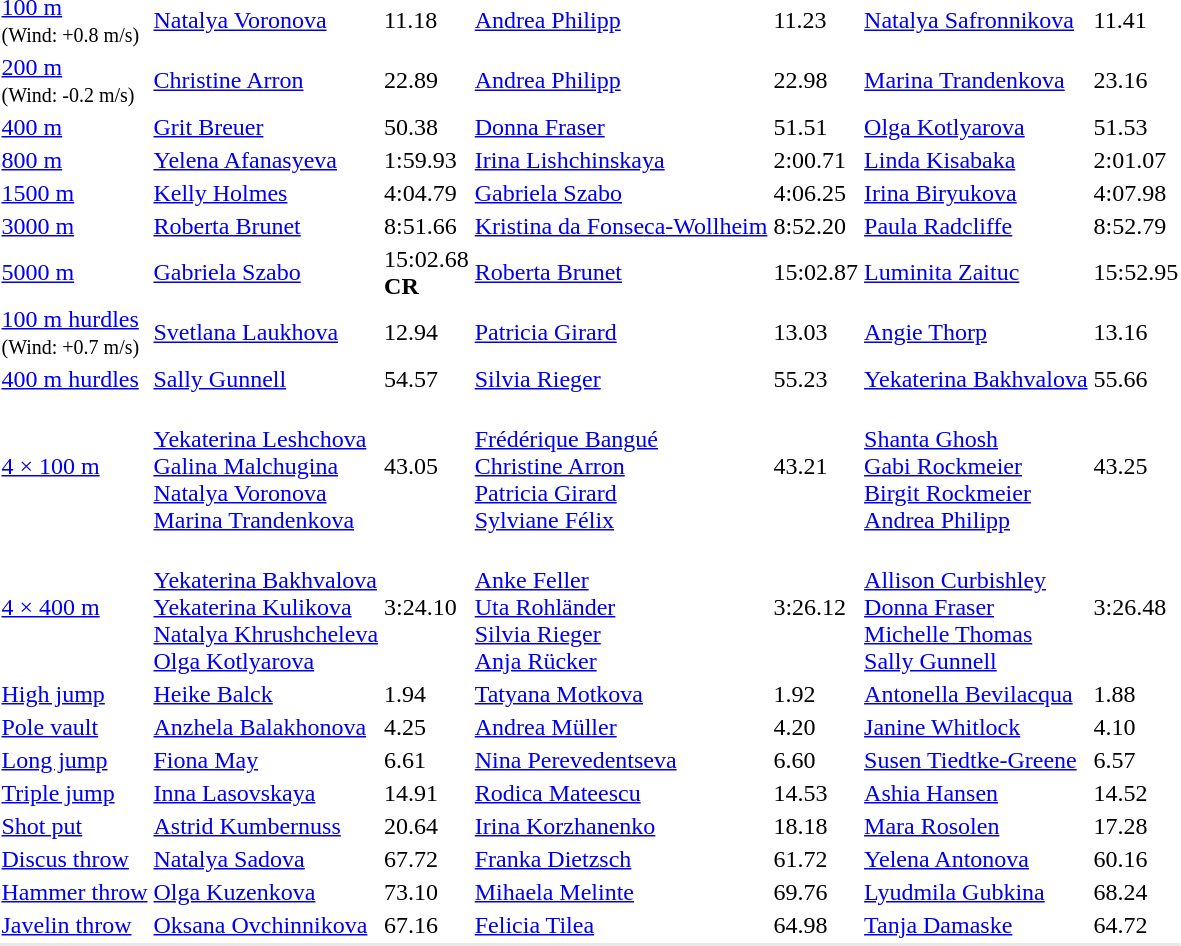<table>
<tr>
<td><a href='#'>100 m</a><br><small>(Wind: +0.8 m/s)</small></td>
<td><a href='#'>Natalya Voronova</a><br></td>
<td>11.18</td>
<td><a href='#'>Andrea Philipp</a><br></td>
<td>11.23</td>
<td><a href='#'>Natalya Safronnikova</a><br></td>
<td>11.41</td>
</tr>
<tr>
<td><a href='#'>200 m</a><br><small>(Wind: -0.2 m/s)</small></td>
<td><a href='#'>Christine Arron</a><br></td>
<td>22.89</td>
<td><a href='#'>Andrea Philipp</a><br></td>
<td>22.98</td>
<td><a href='#'>Marina Trandenkova</a><br></td>
<td>23.16</td>
</tr>
<tr>
<td><a href='#'>400 m</a></td>
<td><a href='#'>Grit Breuer</a><br></td>
<td>50.38</td>
<td><a href='#'>Donna Fraser</a><br></td>
<td>51.51</td>
<td><a href='#'>Olga Kotlyarova</a><br></td>
<td>51.53</td>
</tr>
<tr>
<td><a href='#'>800 m</a></td>
<td><a href='#'>Yelena Afanasyeva</a><br></td>
<td>1:59.93</td>
<td><a href='#'>Irina Lishchinskaya</a><br></td>
<td>2:00.71</td>
<td><a href='#'>Linda Kisabaka</a><br></td>
<td>2:01.07</td>
</tr>
<tr>
<td><a href='#'>1500 m</a></td>
<td><a href='#'>Kelly Holmes</a><br></td>
<td>4:04.79</td>
<td><a href='#'>Gabriela Szabo</a><br></td>
<td>4:06.25</td>
<td><a href='#'>Irina Biryukova</a><br></td>
<td>4:07.98</td>
</tr>
<tr>
<td><a href='#'>3000 m</a></td>
<td><a href='#'>Roberta Brunet</a><br></td>
<td>8:51.66</td>
<td><a href='#'>Kristina da Fonseca-Wollheim</a><br></td>
<td>8:52.20</td>
<td><a href='#'>Paula Radcliffe</a><br></td>
<td>8:52.79</td>
</tr>
<tr>
<td><a href='#'>5000 m</a></td>
<td><a href='#'>Gabriela Szabo</a><br></td>
<td>15:02.68<br><strong>CR</strong></td>
<td><a href='#'>Roberta Brunet</a><br></td>
<td>15:02.87</td>
<td><a href='#'>Luminita Zaituc</a><br></td>
<td>15:52.95</td>
</tr>
<tr>
<td><a href='#'>100 m hurdles</a><br><small>(Wind: +0.7 m/s)</small></td>
<td><a href='#'>Svetlana Laukhova</a><br></td>
<td>12.94</td>
<td><a href='#'>Patricia Girard</a><br></td>
<td>13.03</td>
<td><a href='#'>Angie Thorp</a><br></td>
<td>13.16</td>
</tr>
<tr>
<td><a href='#'>400 m hurdles</a></td>
<td><a href='#'>Sally Gunnell</a><br></td>
<td>54.57</td>
<td><a href='#'>Silvia Rieger</a><br></td>
<td>55.23</td>
<td><a href='#'>Yekaterina Bakhvalova</a><br></td>
<td>55.66</td>
</tr>
<tr>
<td><a href='#'>4 × 100 m</a></td>
<td><br><a href='#'>Yekaterina Leshchova</a><br><a href='#'>Galina Malchugina</a><br><a href='#'>Natalya Voronova</a><br><a href='#'>Marina Trandenkova</a></td>
<td>43.05</td>
<td><br><a href='#'>Frédérique Bangué</a><br><a href='#'>Christine Arron</a><br><a href='#'>Patricia Girard</a><br><a href='#'>Sylviane Félix</a></td>
<td>43.21</td>
<td><br><a href='#'>Shanta Ghosh</a><br><a href='#'>Gabi Rockmeier</a><br><a href='#'>Birgit Rockmeier</a><br><a href='#'>Andrea Philipp</a></td>
<td>43.25</td>
</tr>
<tr>
<td><a href='#'>4 × 400 m</a></td>
<td><br><a href='#'>Yekaterina Bakhvalova</a><br><a href='#'>Yekaterina Kulikova</a><br><a href='#'>Natalya Khrushcheleva</a><br><a href='#'>Olga Kotlyarova</a></td>
<td>3:24.10</td>
<td><br><a href='#'>Anke Feller</a><br><a href='#'>Uta Rohländer</a><br><a href='#'>Silvia Rieger</a><br><a href='#'>Anja Rücker</a></td>
<td>3:26.12</td>
<td><br><a href='#'>Allison Curbishley</a><br><a href='#'>Donna Fraser</a><br><a href='#'>Michelle Thomas</a><br><a href='#'>Sally Gunnell</a></td>
<td>3:26.48</td>
</tr>
<tr>
<td><a href='#'>High jump</a></td>
<td><a href='#'>Heike Balck</a><br></td>
<td>1.94</td>
<td><a href='#'>Tatyana Motkova</a><br></td>
<td>1.92</td>
<td><a href='#'>Antonella Bevilacqua</a><br></td>
<td>1.88</td>
</tr>
<tr>
<td><a href='#'>Pole vault</a></td>
<td><a href='#'>Anzhela Balakhonova</a><br></td>
<td>4.25</td>
<td><a href='#'>Andrea Müller</a><br></td>
<td>4.20</td>
<td><a href='#'>Janine Whitlock</a><br></td>
<td>4.10</td>
</tr>
<tr>
<td><a href='#'>Long jump</a></td>
<td><a href='#'>Fiona May</a><br></td>
<td>6.61</td>
<td><a href='#'>Nina Perevedentseva</a><br></td>
<td>6.60</td>
<td><a href='#'>Susen Tiedtke-Greene</a><br></td>
<td>6.57</td>
</tr>
<tr>
<td><a href='#'>Triple jump</a></td>
<td><a href='#'>Inna Lasovskaya</a><br></td>
<td>14.91</td>
<td><a href='#'>Rodica Mateescu</a><br></td>
<td>14.53</td>
<td><a href='#'>Ashia Hansen</a><br></td>
<td>14.52</td>
</tr>
<tr>
<td><a href='#'>Shot put</a></td>
<td><a href='#'>Astrid Kumbernuss</a><br></td>
<td>20.64</td>
<td><a href='#'>Irina Korzhanenko</a><br></td>
<td>18.18</td>
<td><a href='#'>Mara Rosolen</a><br></td>
<td>17.28</td>
</tr>
<tr>
<td><a href='#'>Discus throw</a></td>
<td><a href='#'>Natalya Sadova</a><br></td>
<td>67.72</td>
<td><a href='#'>Franka Dietzsch</a><br></td>
<td>61.72</td>
<td><a href='#'>Yelena Antonova</a><br></td>
<td>60.16</td>
</tr>
<tr>
<td><a href='#'>Hammer throw</a></td>
<td><a href='#'>Olga Kuzenkova</a><br></td>
<td>73.10</td>
<td><a href='#'>Mihaela Melinte</a><br></td>
<td>69.76</td>
<td><a href='#'>Lyudmila Gubkina</a><br></td>
<td>68.24</td>
</tr>
<tr>
<td><a href='#'>Javelin throw</a></td>
<td><a href='#'>Oksana Ovchinnikova</a><br></td>
<td>67.16</td>
<td><a href='#'>Felicia Tilea</a><br></td>
<td>64.98</td>
<td><a href='#'>Tanja Damaske</a><br></td>
<td>64.72</td>
</tr>
<tr style="background:#e8e8e8;">
<td colspan=7></td>
</tr>
</table>
